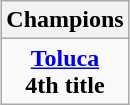<table class="wikitable" style="text-align: center; margin: 0 auto;">
<tr>
<th>Champions</th>
</tr>
<tr>
<td><strong><a href='#'>Toluca</a></strong><br><strong>4th title</strong></td>
</tr>
</table>
